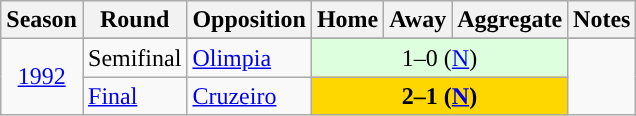<table class="wikitable sortable ">
<tr>
<th align=center>Season</th>
<th>Round</th>
<th>Opposition</th>
<th>Home</th>
<th>Away</th>
<th>Aggregate</th>
<th>Notes</th>
</tr>
<tr>
<td align=center rowspan=3><a href='#'>1992</a></td>
</tr>
<tr>
<td>Semifinal</td>
<td> <a href='#'>Olimpia</a></td>
<td colspan="3" style="text-align:center; background:#dfd;">1–0 (<a href='#'>N</a>)</td>
<td rowspan=2 style="text-align:center;"></td>
</tr>
<tr>
<td><a href='#'>Final</a></td>
<td> <a href='#'>Cruzeiro</a></td>
<td bgcolor=gold colspan="3" style="text-align:center;"><strong>2–1 (<a href='#'>N</a>)</strong></td>
</tr>
</table>
